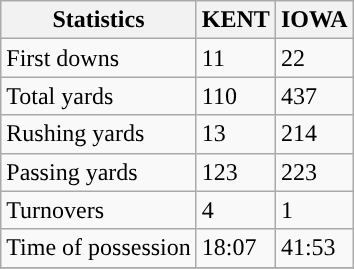<table class="wikitable">
<tr>
<th>Statistics</th>
<th>KENT</th>
<th>IOWA</th>
</tr>
<tr>
<td>First downs</td>
<td>11</td>
<td>22</td>
</tr>
<tr>
<td>Total yards</td>
<td>110</td>
<td>437</td>
</tr>
<tr>
<td>Rushing yards</td>
<td>13</td>
<td>214</td>
</tr>
<tr>
<td>Passing yards</td>
<td>123</td>
<td>223</td>
</tr>
<tr>
<td>Turnovers</td>
<td>4</td>
<td>1</td>
</tr>
<tr>
<td>Time of possession</td>
<td>18:07</td>
<td>41:53</td>
</tr>
<tr>
</tr>
</table>
